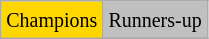<table class="wikitable">
<tr>
<td bgcolor=gold><small>Champions</small></td>
<td style="background:silver;"><small>Runners-up</small></td>
</tr>
</table>
